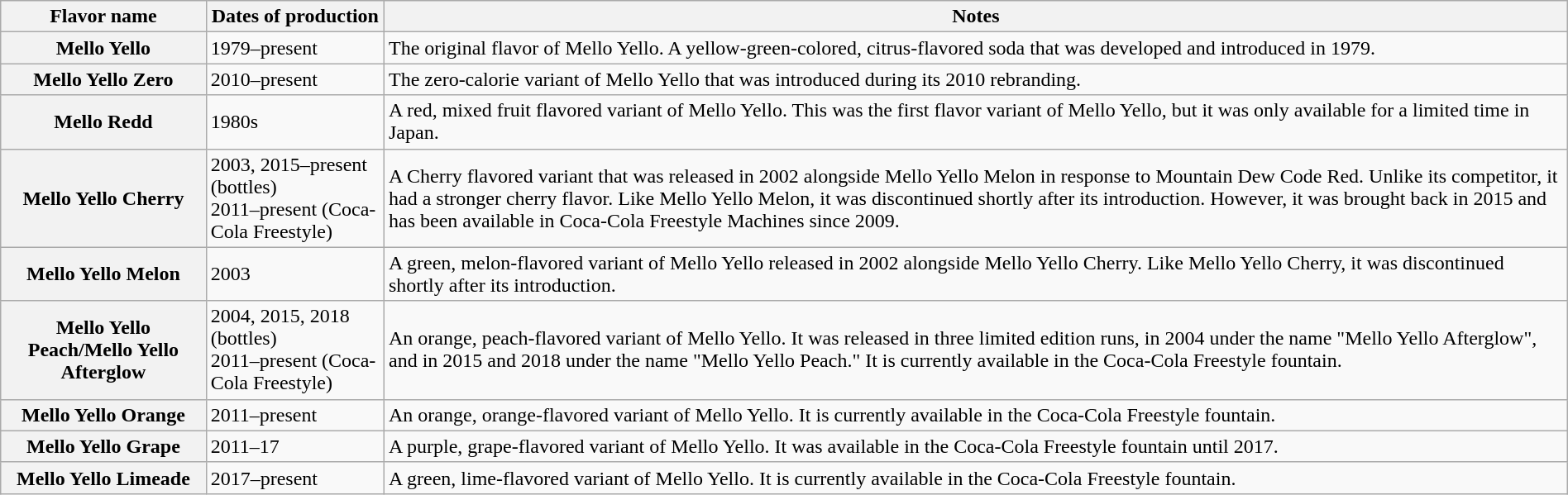<table class="wikitable" style="text-align:left; width:100%;">
<tr>
<th scope="col">Flavor name</th>
<th scope="col">Dates of production</th>
<th scope="col">Notes</th>
</tr>
<tr>
<th scope="row">Mello Yello</th>
<td>1979–present</td>
<td>The original flavor of Mello Yello. A yellow-green-colored, citrus-flavored soda that was developed and introduced in 1979.</td>
</tr>
<tr>
<th scope="row">Mello Yello Zero</th>
<td>2010–present</td>
<td>The zero-calorie variant of Mello Yello that was introduced during its 2010 rebranding.</td>
</tr>
<tr>
<th scope="row">Mello Redd</th>
<td>1980s</td>
<td>A red, mixed fruit flavored variant of Mello Yello. This was the first flavor variant of Mello Yello, but it was only available for a limited time in Japan.</td>
</tr>
<tr>
<th scope="row">Mello Yello Cherry</th>
<td>2003, 2015–present (bottles)<br>2011–present (Coca-Cola Freestyle)</td>
<td>A Cherry flavored variant that was released in 2002 alongside Mello Yello Melon in response to Mountain Dew Code Red. Unlike its competitor, it had a stronger cherry flavor. Like Mello Yello Melon, it was discontinued shortly after its introduction. However, it was brought back in 2015 and has been available in Coca-Cola Freestyle Machines since 2009.</td>
</tr>
<tr>
<th scope="row">Mello Yello Melon</th>
<td>2003</td>
<td>A green, melon-flavored variant of Mello Yello released in 2002 alongside Mello Yello Cherry. Like Mello Yello Cherry, it was discontinued shortly after its introduction.</td>
</tr>
<tr>
<th scope="row">Mello Yello Peach/Mello Yello Afterglow</th>
<td>2004, 2015, 2018 (bottles)<br>2011–present (Coca-Cola Freestyle)</td>
<td>An orange, peach-flavored variant of Mello Yello. It was released in three limited edition runs, in 2004 under the name "Mello Yello Afterglow", and in 2015 and 2018 under the name "Mello Yello Peach." It is currently available in the Coca-Cola Freestyle fountain.</td>
</tr>
<tr>
<th scope="row">Mello Yello Orange</th>
<td>2011–present</td>
<td>An orange, orange-flavored variant of Mello Yello. It is currently available in the Coca-Cola Freestyle fountain.</td>
</tr>
<tr>
<th scope="row">Mello Yello Grape</th>
<td>2011–17</td>
<td>A purple, grape-flavored variant of Mello Yello. It was available in the Coca-Cola Freestyle fountain until 2017.</td>
</tr>
<tr>
<th scope="row">Mello Yello Limeade</th>
<td>2017–present</td>
<td>A green, lime-flavored variant of Mello Yello. It is currently available in the Coca-Cola Freestyle fountain.</td>
</tr>
</table>
